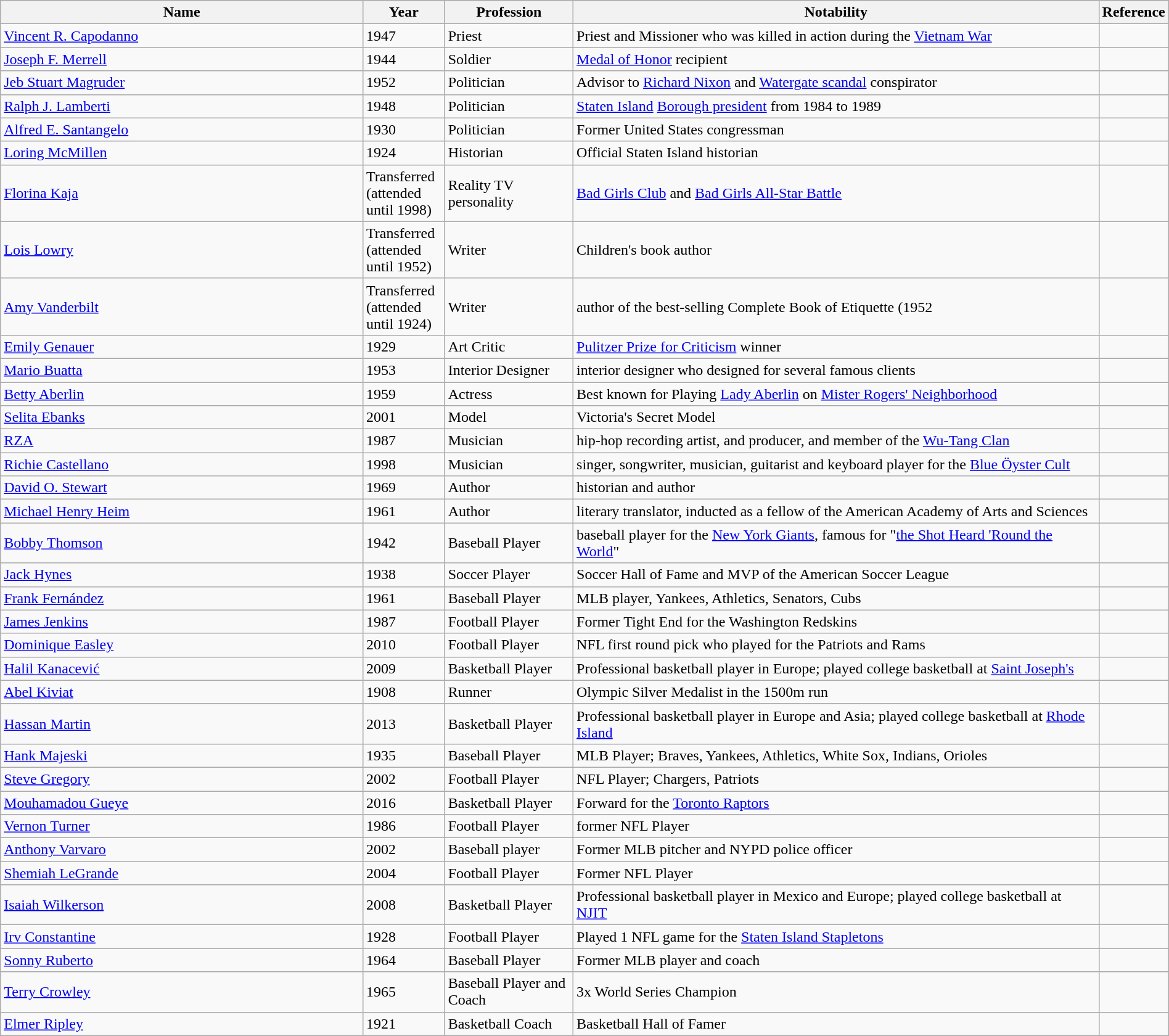<table class="wikitable sortable" style="width:100%">
<tr>
<th style="width:*;">Name</th>
<th style="width:7%;">Year</th>
<th style="width:11%;">Profession</th>
<th style="width:45%;">Notability</th>
<th style="width:5%;" class="unsortable">Reference</th>
</tr>
<tr>
<td><a href='#'>Vincent R. Capodanno</a></td>
<td>1947</td>
<td>Priest</td>
<td>Priest and Missioner who was killed in action during the <a href='#'>Vietnam War</a></td>
<td style="text-align:center;"></td>
</tr>
<tr>
<td><a href='#'>Joseph F. Merrell</a></td>
<td>1944</td>
<td>Soldier</td>
<td><a href='#'>Medal of Honor</a> recipient</td>
<td style="text-align:center;"></td>
</tr>
<tr>
<td><a href='#'>Jeb Stuart Magruder</a></td>
<td>1952</td>
<td>Politician</td>
<td>Advisor to <a href='#'>Richard Nixon</a> and <a href='#'>Watergate scandal</a> conspirator</td>
<td style="text-align:center;"></td>
</tr>
<tr>
<td><a href='#'>Ralph J. Lamberti</a></td>
<td>1948</td>
<td>Politician</td>
<td><a href='#'>Staten Island</a> <a href='#'>Borough president</a> from 1984 to 1989</td>
<td style="text-align:center;"></td>
</tr>
<tr>
<td><a href='#'>Alfred E. Santangelo</a></td>
<td>1930</td>
<td>Politician</td>
<td>Former United States congressman</td>
<td style="text-align:center;"></td>
</tr>
<tr>
<td><a href='#'>Loring McMillen</a></td>
<td>1924</td>
<td>Historian</td>
<td>Official Staten Island historian</td>
<td style="text-align:center;"></td>
</tr>
<tr>
<td><a href='#'>Florina Kaja</a></td>
<td>Transferred (attended until 1998)</td>
<td>Reality TV personality</td>
<td><a href='#'>Bad Girls Club</a> and <a href='#'>Bad Girls All-Star Battle</a></td>
<td style="text-align:center;"></td>
</tr>
<tr>
<td><a href='#'>Lois Lowry</a></td>
<td>Transferred (attended until 1952)</td>
<td>Writer</td>
<td>Children's book author</td>
<td style="text-align:center;"></td>
</tr>
<tr>
<td><a href='#'>Amy Vanderbilt</a></td>
<td>Transferred (attended until 1924)</td>
<td>Writer</td>
<td>author of the best-selling Complete Book of Etiquette (1952</td>
<td style="text-align:center;"></td>
</tr>
<tr>
<td><a href='#'>Emily Genauer</a></td>
<td>1929</td>
<td>Art Critic</td>
<td><a href='#'>Pulitzer Prize for Criticism</a> winner</td>
<td style="text-align:center;"></td>
</tr>
<tr>
<td><a href='#'>Mario Buatta</a></td>
<td>1953</td>
<td>Interior Designer</td>
<td>interior designer who designed for several famous clients</td>
<td style="text-align:center;"></td>
</tr>
<tr>
<td><a href='#'>Betty Aberlin</a></td>
<td>1959</td>
<td>Actress</td>
<td>Best known for Playing <a href='#'>Lady Aberlin</a> on <a href='#'>Mister Rogers' Neighborhood</a></td>
<td style="text-align:center;"></td>
</tr>
<tr>
<td><a href='#'>Selita Ebanks</a></td>
<td>2001</td>
<td>Model</td>
<td>Victoria's Secret Model</td>
<td style="text-align:center;"></td>
</tr>
<tr>
<td><a href='#'>RZA</a></td>
<td>1987</td>
<td>Musician</td>
<td>hip-hop recording artist, and producer, and member of the <a href='#'>Wu-Tang Clan</a></td>
<td style="text-align:center;"></td>
</tr>
<tr>
<td><a href='#'>Richie Castellano</a></td>
<td>1998</td>
<td>Musician</td>
<td>singer, songwriter, musician, guitarist and keyboard player for the <a href='#'>Blue Öyster Cult</a></td>
<td style="text-align:center;"></td>
</tr>
<tr>
<td><a href='#'>David O. Stewart</a></td>
<td>1969</td>
<td>Author</td>
<td>historian and author</td>
<td style="text-align:center;"></td>
</tr>
<tr>
<td><a href='#'>Michael Henry Heim</a></td>
<td>1961</td>
<td>Author</td>
<td>literary translator, inducted as a fellow of the American Academy of Arts and Sciences</td>
<td style="text-align:center;"></td>
</tr>
<tr>
<td><a href='#'>Bobby Thomson</a></td>
<td>1942</td>
<td>Baseball Player</td>
<td>baseball player for the <a href='#'>New York Giants</a>, famous for "<a href='#'>the Shot Heard 'Round the World</a>"</td>
</tr>
<tr>
<td><a href='#'>Jack Hynes</a></td>
<td>1938</td>
<td>Soccer Player</td>
<td>Soccer Hall of Fame and MVP of the American Soccer League</td>
<td style="text-align:center;"></td>
</tr>
<tr>
<td><a href='#'>Frank Fernández</a></td>
<td>1961</td>
<td>Baseball Player</td>
<td>MLB player, Yankees, Athletics, Senators, Cubs</td>
<td style="text-align:center;"></td>
</tr>
<tr>
<td><a href='#'>James Jenkins</a></td>
<td>1987</td>
<td>Football Player</td>
<td>Former Tight End for the Washington Redskins</td>
<td style="text-align:center;"></td>
</tr>
<tr>
<td><a href='#'>Dominique Easley</a></td>
<td>2010</td>
<td>Football Player</td>
<td>NFL first round pick who played for the Patriots and Rams</td>
<td style="text-align:center;"></td>
</tr>
<tr>
<td><a href='#'>Halil Kanacević</a></td>
<td>2009</td>
<td>Basketball Player</td>
<td>Professional basketball player in Europe; played college basketball at <a href='#'>Saint Joseph's</a></td>
<td style="text-align:center;"></td>
</tr>
<tr>
<td><a href='#'>Abel Kiviat</a></td>
<td>1908</td>
<td>Runner</td>
<td>Olympic Silver Medalist in the 1500m run</td>
<td style="text-align:center;"></td>
</tr>
<tr>
<td><a href='#'>Hassan Martin</a></td>
<td>2013</td>
<td>Basketball Player</td>
<td>Professional basketball player in Europe and Asia; played college basketball at <a href='#'>Rhode Island</a></td>
<td style="text-align:center;"></td>
</tr>
<tr>
<td><a href='#'>Hank Majeski</a></td>
<td>1935</td>
<td>Baseball Player</td>
<td>MLB Player; Braves, Yankees, Athletics, White Sox, Indians, Orioles</td>
<td style="text-align:center;"></td>
</tr>
<tr>
<td><a href='#'>Steve Gregory</a></td>
<td>2002</td>
<td>Football Player</td>
<td>NFL Player; Chargers, Patriots</td>
<td style="text-align:center;"></td>
</tr>
<tr>
<td><a href='#'>Mouhamadou Gueye</a></td>
<td>2016</td>
<td>Basketball Player</td>
<td>Forward for the <a href='#'>Toronto Raptors</a></td>
<td style="text-align:center;"></td>
</tr>
<tr>
<td><a href='#'>Vernon Turner</a></td>
<td>1986</td>
<td>Football Player</td>
<td>former NFL Player</td>
<td style="text-align:center;"></td>
</tr>
<tr>
<td><a href='#'>Anthony Varvaro</a></td>
<td>2002</td>
<td>Baseball player</td>
<td>Former MLB pitcher and NYPD police officer</td>
<td style="text-align:center;"></td>
</tr>
<tr>
<td><a href='#'>Shemiah LeGrande</a></td>
<td>2004</td>
<td>Football Player</td>
<td>Former NFL Player</td>
<td style="text-align:center;"></td>
</tr>
<tr>
<td><a href='#'>Isaiah Wilkerson</a></td>
<td>2008</td>
<td>Basketball Player</td>
<td>Professional basketball player in Mexico and Europe; played college basketball at <a href='#'>NJIT</a></td>
<td style="text-align:center;"></td>
</tr>
<tr>
<td><a href='#'>Irv Constantine</a></td>
<td>1928</td>
<td>Football Player</td>
<td>Played 1 NFL game for the <a href='#'>Staten Island Stapletons</a></td>
<td style="text-align:center;"></td>
</tr>
<tr>
<td><a href='#'>Sonny Ruberto</a></td>
<td>1964</td>
<td>Baseball Player</td>
<td>Former MLB player and coach</td>
<td style="text-align:center;"></td>
</tr>
<tr>
<td><a href='#'>Terry Crowley</a></td>
<td>1965</td>
<td>Baseball Player and Coach</td>
<td>3x World Series Champion</td>
<td style="text-align:center;"></td>
</tr>
<tr>
<td><a href='#'>Elmer Ripley</a></td>
<td>1921</td>
<td>Basketball Coach</td>
<td>Basketball Hall of Famer</td>
<td style="text-align:center;"></td>
</tr>
</table>
